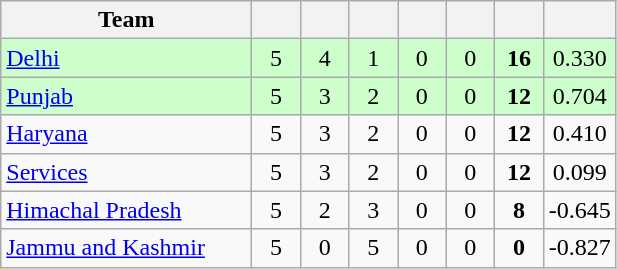<table class="wikitable" style="text-align:center">
<tr>
<th style="width:160px">Team</th>
<th style="width:25px"></th>
<th style="width:25px"></th>
<th style="width:25px"></th>
<th style="width:25px"></th>
<th style="width:25px"></th>
<th style="width:25px"></th>
<th style="width:25px"></th>
</tr>
<tr style="background:#cfc;">
<td style="text-align:left"><a href='#'>Delhi</a></td>
<td>5</td>
<td>4</td>
<td>1</td>
<td>0</td>
<td>0</td>
<td><strong>16</strong></td>
<td>0.330</td>
</tr>
<tr style="background:#cfc;">
<td style="text-align:left"><a href='#'>Punjab</a></td>
<td>5</td>
<td>3</td>
<td>2</td>
<td>0</td>
<td>0</td>
<td><strong>12</strong></td>
<td>0.704</td>
</tr>
<tr>
<td style="text-align:left"><a href='#'>Haryana</a></td>
<td>5</td>
<td>3</td>
<td>2</td>
<td>0</td>
<td>0</td>
<td><strong>12</strong></td>
<td>0.410</td>
</tr>
<tr>
<td style="text-align:left"><a href='#'>Services</a></td>
<td>5</td>
<td>3</td>
<td>2</td>
<td>0</td>
<td>0</td>
<td><strong>12</strong></td>
<td>0.099</td>
</tr>
<tr>
<td style="text-align:left"><a href='#'>Himachal Pradesh</a></td>
<td>5</td>
<td>2</td>
<td>3</td>
<td>0</td>
<td>0</td>
<td><strong>8</strong></td>
<td>-0.645</td>
</tr>
<tr>
<td style="text-align:left"><a href='#'>Jammu and Kashmir</a></td>
<td>5</td>
<td>0</td>
<td>5</td>
<td>0</td>
<td>0</td>
<td><strong>0</strong></td>
<td>-0.827</td>
</tr>
</table>
